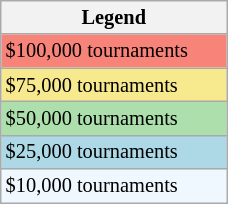<table class="wikitable" style="font-size:85%;" width=12%>
<tr>
<th>Legend</th>
</tr>
<tr bgcolor="#F88379">
<td>$100,000 tournaments</td>
</tr>
<tr bgcolor="#F7E98E">
<td>$75,000 tournaments</td>
</tr>
<tr bgcolor="#ADDFAD">
<td>$50,000 tournaments</td>
</tr>
<tr bgcolor="lightblue">
<td>$25,000 tournaments</td>
</tr>
<tr bgcolor="#f0f8ff">
<td>$10,000 tournaments</td>
</tr>
</table>
